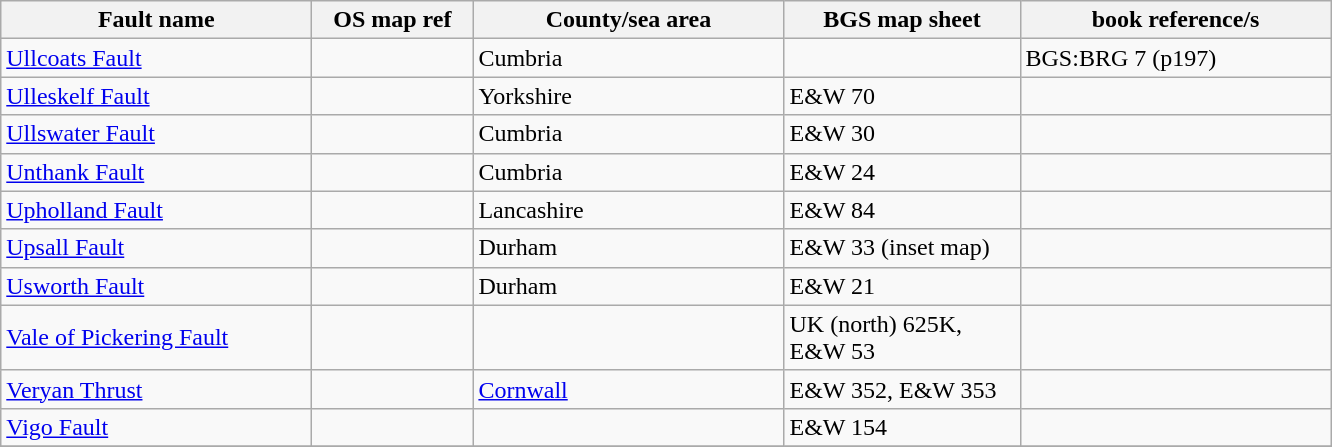<table class="wikitable">
<tr>
<th width="200pt">Fault name</th>
<th width="100pt">OS map ref</th>
<th width="200pt">County/sea area</th>
<th width="150pt">BGS map sheet</th>
<th width="200pt">book reference/s</th>
</tr>
<tr>
<td><a href='#'>Ullcoats Fault</a></td>
<td></td>
<td>Cumbria</td>
<td></td>
<td>BGS:BRG 7 (p197)</td>
</tr>
<tr>
<td><a href='#'>Ulleskelf Fault</a></td>
<td></td>
<td>Yorkshire</td>
<td>E&W 70</td>
<td></td>
</tr>
<tr>
<td><a href='#'>Ullswater Fault</a></td>
<td></td>
<td>Cumbria</td>
<td>E&W 30</td>
<td></td>
</tr>
<tr>
<td><a href='#'>Unthank Fault</a></td>
<td></td>
<td>Cumbria</td>
<td>E&W 24</td>
<td></td>
</tr>
<tr>
<td><a href='#'>Upholland Fault</a></td>
<td></td>
<td>Lancashire</td>
<td>E&W 84</td>
<td></td>
</tr>
<tr>
<td><a href='#'>Upsall Fault</a></td>
<td></td>
<td>Durham</td>
<td>E&W 33 (inset map)</td>
<td></td>
</tr>
<tr>
<td><a href='#'>Usworth Fault</a></td>
<td></td>
<td>Durham</td>
<td>E&W 21</td>
<td></td>
</tr>
<tr>
<td><a href='#'>Vale of Pickering Fault</a></td>
<td></td>
<td></td>
<td>UK (north) 625K, E&W 53</td>
<td></td>
</tr>
<tr>
<td><a href='#'>Veryan Thrust</a></td>
<td></td>
<td><a href='#'>Cornwall</a></td>
<td>E&W 352, E&W 353</td>
<td></td>
</tr>
<tr>
<td><a href='#'>Vigo Fault</a></td>
<td></td>
<td></td>
<td>E&W 154</td>
<td></td>
</tr>
<tr>
</tr>
</table>
